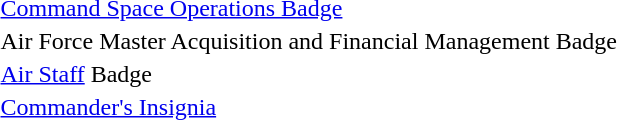<table>
<tr>
<td></td>
<td><a href='#'>Command Space Operations Badge</a></td>
</tr>
<tr>
<td></td>
<td>Air Force Master Acquisition and Financial Management Badge</td>
</tr>
<tr>
<td></td>
<td><a href='#'>Air Staff</a> Badge</td>
</tr>
<tr>
<td></td>
<td><a href='#'>Commander's Insignia</a></td>
</tr>
</table>
